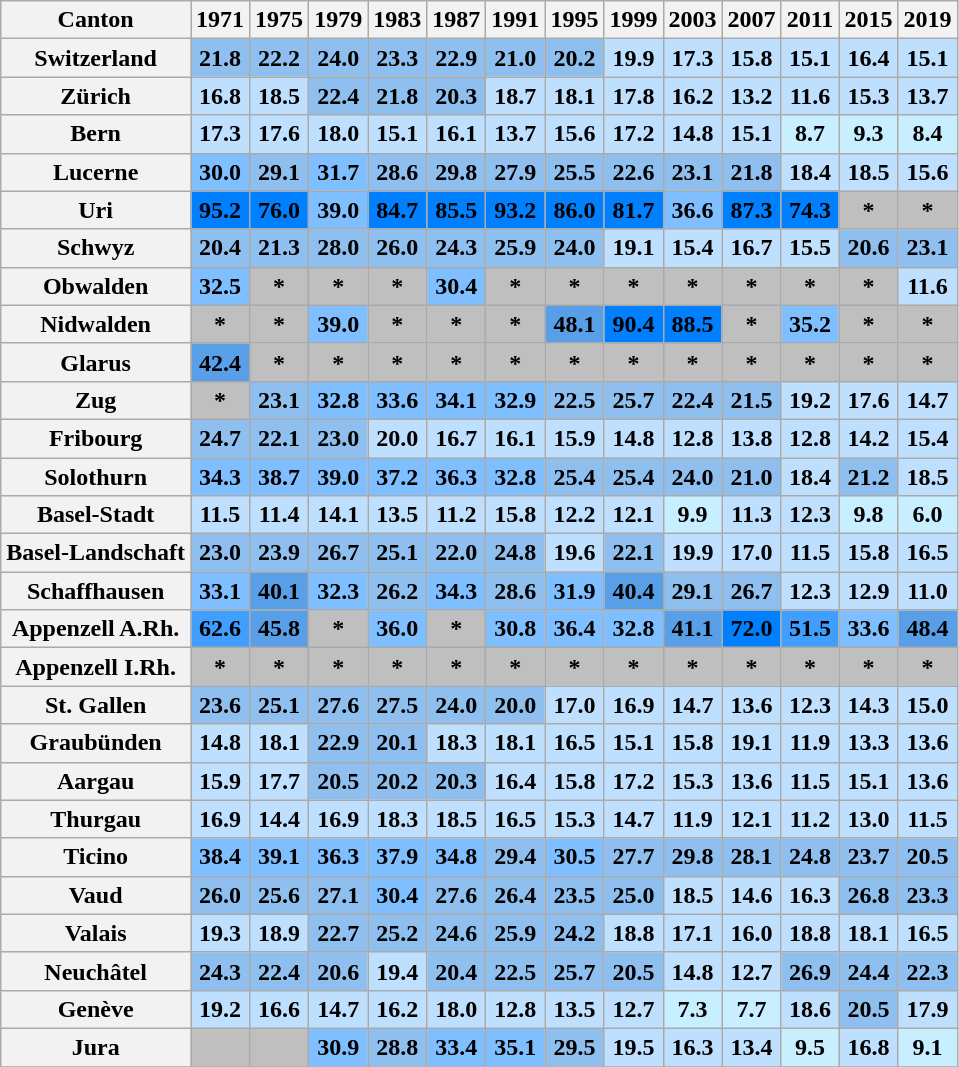<table class="wikitable" style ="text-align: center">
<tr>
<th>Canton</th>
<th>1971</th>
<th>1975</th>
<th>1979</th>
<th>1983</th>
<th>1987</th>
<th>1991</th>
<th>1995</th>
<th>1999</th>
<th>2003</th>
<th>2007</th>
<th>2011</th>
<th>2015</th>
<th>2019</th>
</tr>
<tr>
<th>Switzerland</th>
<th style="background: #8FBFEF">21.8</th>
<th style="background: #8FBFEF">22.2</th>
<th style="background: #8FBFEF">24.0</th>
<th style="background: #8FBFEF">23.3</th>
<th style="background: #8FBFEF">22.9</th>
<th style="background: #8FBFEF">21.0</th>
<th style="background: #8FBFEF">20.2</th>
<th style="background: #BFDFFF">19.9</th>
<th style="background: #BFDFFF">17.3</th>
<th style="background: #BFDFFF">15.8</th>
<th style="background: #BFDFFF">15.1</th>
<th style="background: #BFDFFF">16.4</th>
<th style="background: #BFDFFF">15.1</th>
</tr>
<tr>
<th>Zürich</th>
<th style="background: #BFDFFF">16.8</th>
<th style="background: #BFDFFF">18.5</th>
<th style="background: #8FBFEF">22.4</th>
<th style="background: #8FBFEF">21.8</th>
<th style="background: #8FBFEF">20.3</th>
<th style="background: #BFDFFF">18.7</th>
<th style="background: #BFDFFF">18.1</th>
<th style="background: #BFDFFF">17.8</th>
<th style="background: #BFDFFF">16.2</th>
<th style="background: #BFDFFF">13.2</th>
<th style="background: #BFDFFF">11.6</th>
<th style="background: #BFDFFF">15.3</th>
<th style="background: #BFDFFF">13.7</th>
</tr>
<tr>
<th>Bern</th>
<th style="background: #BFDFFF">17.3</th>
<th style="background: #BFDFFF">17.6</th>
<th style="background: #BFDFFF">18.0</th>
<th style="background: #BFDFFF">15.1</th>
<th style="background: #BFDFFF">16.1</th>
<th style="background: #BFDFFF">13.7</th>
<th style="background: #BFDFFF">15.6</th>
<th style="background: #BFDFFF">17.2</th>
<th style="background: #BFDFFF">14.8</th>
<th style="background: #BFDFFF">15.1</th>
<th style="background: #C7EFFF">8.7</th>
<th style="background: #C7EFFF">9.3</th>
<th style="background: #C7EFFF">8.4</th>
</tr>
<tr>
<th>Lucerne</th>
<th style="background: #80BFFF">30.0</th>
<th style="background: #8FBFEF">29.1</th>
<th style="background: #80BFFF">31.7</th>
<th style="background: #8FBFEF">28.6</th>
<th style="background: #8FBFEF">29.8</th>
<th style="background: #8FBFEF">27.9</th>
<th style="background: #8FBFEF">25.5</th>
<th style="background: #8FBFEF">22.6</th>
<th style="background: #8FBFEF">23.1</th>
<th style="background: #8FBFEF">21.8</th>
<th style="background: #BFDFFF">18.4</th>
<th style="background: #BFDFFF">18.5</th>
<th style="background: #BFDFFF">15.6</th>
</tr>
<tr>
<th>Uri</th>
<th style="background: #0080FF">95.2</th>
<th style="background: #0080FF">76.0</th>
<th style="background: #80BFFF">39.0</th>
<th style="background: #0080FF">84.7</th>
<th style="background: #0080FF">85.5</th>
<th style="background: #0080FF">93.2</th>
<th style="background: #0080FF">86.0</th>
<th style="background: #0080FF">81.7</th>
<th style="background: #80BFFF">36.6</th>
<th style="background: #0080FF">87.3</th>
<th style="background: #0080FF">74.3</th>
<th style="background: #BFBFBF">*</th>
<th style="background: #BFBFBF">*</th>
</tr>
<tr>
<th>Schwyz</th>
<th style="background: #8FBFEF">20.4</th>
<th style="background: #8FBFEF">21.3</th>
<th style="background: #8FBFEF">28.0</th>
<th style="background: #8FBFEF">26.0</th>
<th style="background: #8FBFEF">24.3</th>
<th style="background: #8FBFEF">25.9</th>
<th style="background: #8FBFEF">24.0</th>
<th style="background: #BFDFFF">19.1</th>
<th style="background: #BFDFFF">15.4</th>
<th style="background: #BFDFFF">16.7</th>
<th style="background: #BFDFFF">15.5</th>
<th style="background: #8FBFEF">20.6</th>
<th style="background: #8FBFEF">23.1</th>
</tr>
<tr>
<th>Obwalden</th>
<th style="background: #80BFFF">32.5</th>
<th style="background: #BFBFBF">*</th>
<th style="background: #BFBFBF">*</th>
<th style="background: #BFBFBF">*</th>
<th style="background: #80BFFF">30.4</th>
<th style="background: #BFBFBF">*</th>
<th style="background: #BFBFBF">*</th>
<th style="background: #BFBFBF">*</th>
<th style="background: #BFBFBF">*</th>
<th style="background: #BFBFBF">*</th>
<th style="background: #BFBFBF">*</th>
<th style="background: #BFBFBF">*</th>
<th style="background: #BFDFFF">11.6</th>
</tr>
<tr>
<th>Nidwalden</th>
<th style="background: #BFBFBF">*</th>
<th style="background: #BFBFBF">*</th>
<th style="background: #80BFFF">39.0</th>
<th style="background: #BFBFBF">*</th>
<th style="background: #BFBFBF">*</th>
<th style="background: #BFBFBF">*</th>
<th style="background: #589FE7">48.1</th>
<th style="background: #0080FF">90.4</th>
<th style="background: #0080FF">88.5</th>
<th style="background: #BFBFBF">*</th>
<th style="background: #80BFFF">35.2</th>
<th style="background: #BFBFBF">*</th>
<th style="background: #BFBFBF">*</th>
</tr>
<tr>
<th>Glarus</th>
<th style="background: #589FE7">42.4</th>
<th style="background: #BFBFBF">*</th>
<th style="background: #BFBFBF">*</th>
<th style="background: #BFBFBF">*</th>
<th style="background: #BFBFBF">*</th>
<th style="background: #BFBFBF">*</th>
<th style="background: #BFBFBF">*</th>
<th style="background: #BFBFBF">*</th>
<th style="background: #BFBFBF">*</th>
<th style="background: #BFBFBF">*</th>
<th style="background: #BFBFBF">*</th>
<th style="background: #BFBFBF">*</th>
<th style="background: #BFBFBF">*</th>
</tr>
<tr>
<th>Zug</th>
<th style="background: #BFBFBF">*</th>
<th style="background: #8FBFEF">23.1</th>
<th style="background: #80BFFF">32.8</th>
<th style="background: #80BFFF">33.6</th>
<th style="background: #80BFFF">34.1</th>
<th style="background: #80BFFF">32.9</th>
<th style="background: #8FBFEF">22.5</th>
<th style="background: #8FBFEF">25.7</th>
<th style="background: #8FBFEF">22.4</th>
<th style="background: #8FBFEF">21.5</th>
<th style="background: #BFDFFF">19.2</th>
<th style="background: #BFDFFF">17.6</th>
<th style="background: #BFDFFF">14.7</th>
</tr>
<tr>
<th>Fribourg</th>
<th style="background: #8FBFEF">24.7</th>
<th style="background: #8FBFEF">22.1</th>
<th style="background: #8FBFEF">23.0</th>
<th style="background: #BFDFFF">20.0</th>
<th style="background: #BFDFFF">16.7</th>
<th style="background: #BFDFFF">16.1</th>
<th style="background: #BFDFFF">15.9</th>
<th style="background: #BFDFFF">14.8</th>
<th style="background: #BFDFFF">12.8</th>
<th style="background: #BFDFFF">13.8</th>
<th style="background: #BFDFFF">12.8</th>
<th style="background: #BFDFFF">14.2</th>
<th style="background: #BFDFFF">15.4</th>
</tr>
<tr>
<th>Solothurn</th>
<th style="background: #80BFFF">34.3</th>
<th style="background: #80BFFF">38.7</th>
<th style="background: #80BFFF">39.0</th>
<th style="background: #80BFFF">37.2</th>
<th style="background: #80BFFF">36.3</th>
<th style="background: #80BFFF">32.8</th>
<th style="background: #8FBFEF">25.4</th>
<th style="background: #8FBFEF">25.4</th>
<th style="background: #8FBFEF">24.0</th>
<th style="background: #8FBFEF">21.0</th>
<th style="background: #BFDFFF">18.4</th>
<th style="background: #8FBFEF">21.2</th>
<th style="background: #BFDFFF">18.5</th>
</tr>
<tr>
<th>Basel-Stadt</th>
<th style="background: #BFDFFF">11.5</th>
<th style="background: #BFDFFF">11.4</th>
<th style="background: #BFDFFF">14.1</th>
<th style="background: #BFDFFF">13.5</th>
<th style="background: #BFDFFF">11.2</th>
<th style="background: #BFDFFF">15.8</th>
<th style="background: #BFDFFF">12.2</th>
<th style="background: #BFDFFF">12.1</th>
<th style="background: #C7EFFF">9.9</th>
<th style="background: #BFDFFF">11.3</th>
<th style="background: #BFDFFF">12.3</th>
<th style="background: #C7EFFF">9.8</th>
<th style="background: #C7EFFF">6.0</th>
</tr>
<tr>
<th>Basel-Landschaft</th>
<th style="background: #8FBFEF">23.0</th>
<th style="background: #8FBFEF">23.9</th>
<th style="background: #8FBFEF">26.7</th>
<th style="background: #8FBFEF">25.1</th>
<th style="background: #8FBFEF">22.0</th>
<th style="background: #8FBFEF">24.8</th>
<th style="background: #BFDFFF">19.6</th>
<th style="background: #8FBFEF">22.1</th>
<th style="background: #BFDFFF">19.9</th>
<th style="background: #BFDFFF">17.0</th>
<th style="background: #BFDFFF">11.5</th>
<th style="background: #BFDFFF">15.8</th>
<th style="background: #BFDFFF">16.5</th>
</tr>
<tr>
<th>Schaffhausen</th>
<th style="background: #80BFFF">33.1</th>
<th style="background: #589FE7">40.1</th>
<th style="background: #80BFFF">32.3</th>
<th style="background: #8FBFEF">26.2</th>
<th style="background: #80BFFF">34.3</th>
<th style="background: #8FBFEF">28.6</th>
<th style="background: #80BFFF">31.9</th>
<th style="background: #589FE7">40.4</th>
<th style="background: #8FBFEF">29.1</th>
<th style="background: #8FBFEF">26.7</th>
<th style="background: #BFDFFF">12.3</th>
<th style="background: #BFDFFF">12.9</th>
<th style="background: #BFDFFF">11.0</th>
</tr>
<tr>
<th>Appenzell A.Rh.</th>
<th style="background: #409FFE">62.6</th>
<th style="background: #589FE7">45.8</th>
<th style="background: #BFBFBF">*</th>
<th style="background: #80BFFF">36.0</th>
<th style="background: #BFBFBF">*</th>
<th style="background: #80BFFF">30.8</th>
<th style="background: #80BFFF">36.4</th>
<th style="background: #80BFFF">32.8</th>
<th style="background: #589FE7">41.1</th>
<th style="background: #0080FF">72.0</th>
<th style="background: #409FFE">51.5</th>
<th style="background: #80BFFF">33.6</th>
<th style="background: #589FE7">48.4</th>
</tr>
<tr>
<th>Appenzell I.Rh.</th>
<th style="background: #BFBFBF">*</th>
<th style="background: #BFBFBF">*</th>
<th style="background: #BFBFBF">*</th>
<th style="background: #BFBFBF">*</th>
<th style="background: #BFBFBF">*</th>
<th style="background: #BFBFBF">*</th>
<th style="background: #BFBFBF">*</th>
<th style="background: #BFBFBF">*</th>
<th style="background: #BFBFBF">*</th>
<th style="background: #BFBFBF">*</th>
<th style="background: #BFBFBF">*</th>
<th style="background: #BFBFBF">*</th>
<th style="background: #BFBFBF">*</th>
</tr>
<tr>
<th>St. Gallen</th>
<th style="background: #8FBFEF">23.6</th>
<th style="background: #8FBFEF">25.1</th>
<th style="background: #8FBFEF">27.6</th>
<th style="background: #8FBFEF">27.5</th>
<th style="background: #8FBFEF">24.0</th>
<th style="background: #8FBFEF">20.0</th>
<th style="background: #BFDFFF">17.0</th>
<th style="background: #BFDFFF">16.9</th>
<th style="background: #BFDFFF">14.7</th>
<th style="background: #BFDFFF">13.6</th>
<th style="background: #BFDFFF">12.3</th>
<th style="background: #BFDFFF">14.3</th>
<th style="background: #BFDFFF">15.0</th>
</tr>
<tr>
<th>Graubünden</th>
<th style="background: #BFDFFF">14.8</th>
<th style="background: #BFDFFF">18.1</th>
<th style="background: #8FBFEF">22.9</th>
<th style="background: #8FBFEF">20.1</th>
<th style="background: #BFDFFF">18.3</th>
<th style="background: #BFDFFF">18.1</th>
<th style="background: #BFDFFF">16.5</th>
<th style="background: #BFDFFF">15.1</th>
<th style="background: #BFDFFF">15.8</th>
<th style="background: #BFDFFF">19.1</th>
<th style="background: #BFDFFF">11.9</th>
<th style="background: #BFDFFF">13.3</th>
<th style="background: #BFDFFF">13.6</th>
</tr>
<tr>
<th>Aargau</th>
<th style="background: #BFDFFF">15.9</th>
<th style="background: #BFDFFF">17.7</th>
<th style="background: #8FBFEF">20.5</th>
<th style="background: #8FBFEF">20.2</th>
<th style="background: #8FBFEF">20.3</th>
<th style="background: #BFDFFF">16.4</th>
<th style="background: #BFDFFF">15.8</th>
<th style="background: #BFDFFF">17.2</th>
<th style="background: #BFDFFF">15.3</th>
<th style="background: #BFDFFF">13.6</th>
<th style="background: #BFDFFF">11.5</th>
<th style="background: #BFDFFF">15.1</th>
<th style="background: #BFDFFF">13.6</th>
</tr>
<tr>
<th>Thurgau</th>
<th style="background: #BFDFFF">16.9</th>
<th style="background: #BFDFFF">14.4</th>
<th style="background: #BFDFFF">16.9</th>
<th style="background: #BFDFFF">18.3</th>
<th style="background: #BFDFFF">18.5</th>
<th style="background: #BFDFFF">16.5</th>
<th style="background: #BFDFFF">15.3</th>
<th style="background: #BFDFFF">14.7</th>
<th style="background: #BFDFFF">11.9</th>
<th style="background: #BFDFFF">12.1</th>
<th style="background: #BFDFFF">11.2</th>
<th style="background: #BFDFFF">13.0</th>
<th style="background: #BFDFFF">11.5</th>
</tr>
<tr>
<th>Ticino</th>
<th style="background: #80BFFF">38.4</th>
<th style="background: #80BFFF">39.1</th>
<th style="background: #80BFFF">36.3</th>
<th style="background: #80BFFF">37.9</th>
<th style="background: #80BFFF">34.8</th>
<th style="background: #8FBFEF">29.4</th>
<th style="background: #80BFFF">30.5</th>
<th style="background: #8FBFEF">27.7</th>
<th style="background: #8FBFEF">29.8</th>
<th style="background: #8FBFEF">28.1</th>
<th style="background: #8FBFEF">24.8</th>
<th style="background: #8FBFEF">23.7</th>
<th style="background: #8FBFEF">20.5</th>
</tr>
<tr>
<th>Vaud</th>
<th style="background: #8FBFEF">26.0</th>
<th style="background: #8FBFEF">25.6</th>
<th style="background: #8FBFEF">27.1</th>
<th style="background: #80BFFF">30.4</th>
<th style="background: #8FBFEF">27.6</th>
<th style="background: #8FBFEF">26.4</th>
<th style="background: #8FBFEF">23.5</th>
<th style="background: #8FBFEF">25.0</th>
<th style="background: #BFDFFF">18.5</th>
<th style="background: #BFDFFF">14.6</th>
<th style="background: #BFDFFF">16.3</th>
<th style="background: #8FBFEF">26.8</th>
<th style="background: #8FBFEF">23.3</th>
</tr>
<tr>
<th>Valais</th>
<th style="background: #BFDFFF">19.3</th>
<th style="background: #BFDFFF">18.9</th>
<th style="background: #8FBFEF">22.7</th>
<th style="background: #8FBFEF">25.2</th>
<th style="background: #8FBFEF">24.6</th>
<th style="background: #8FBFEF">25.9</th>
<th style="background: #8FBFEF">24.2</th>
<th style="background: #BFDFFF">18.8</th>
<th style="background: #BFDFFF">17.1</th>
<th style="background: #BFDFFF">16.0</th>
<th style="background: #BFDFFF">18.8</th>
<th style="background: #BFDFFF">18.1</th>
<th style="background: #BFDFFF">16.5</th>
</tr>
<tr>
<th>Neuchâtel</th>
<th style="background: #8FBFEF">24.3</th>
<th style="background: #8FBFEF">22.4</th>
<th style="background: #8FBFEF">20.6</th>
<th style="background: #BFDFFF">19.4</th>
<th style="background: #8FBFEF">20.4</th>
<th style="background: #8FBFEF">22.5</th>
<th style="background: #8FBFEF">25.7</th>
<th style="background: #8FBFEF">20.5</th>
<th style="background: #BFDFFF">14.8</th>
<th style="background: #BFDFFF">12.7</th>
<th style="background: #8FBFEF">26.9</th>
<th style="background: #8FBFEF">24.4</th>
<th style="background: #8FBFEF">22.3</th>
</tr>
<tr>
<th>Genève</th>
<th style="background: #BFDFFF">19.2</th>
<th style="background: #BFDFFF">16.6</th>
<th style="background: #BFDFFF">14.7</th>
<th style="background: #BFDFFF">16.2</th>
<th style="background: #BFDFFF">18.0</th>
<th style="background: #BFDFFF">12.8</th>
<th style="background: #BFDFFF">13.5</th>
<th style="background: #BFDFFF">12.7</th>
<th style="background: #C7EFFF"">7.3</th>
<th style="background: #C7EFFF">7.7</th>
<th style="background: #BFDFFF">18.6</th>
<th style="background: #8FBFEF">20.5</th>
<th style="background: #BFDFFF">17.9</th>
</tr>
<tr>
<th>Jura</th>
<th style="background: #BFBFBF"></th>
<th style="background: #BFBFBF"></th>
<th style="background: #80BFFF">30.9</th>
<th style="background: #8FBFEF">28.8</th>
<th style="background: #80BFFF">33.4</th>
<th style="background: #80BFFF">35.1</th>
<th style="background: #8FBFEF">29.5</th>
<th style="background: #BFDFFF">19.5</th>
<th style="background: #BFDFFF">16.3</th>
<th style="background: #BFDFFF">13.4</th>
<th style="background: #C7EFFF">9.5</th>
<th style="background: #BFDFFF">16.8</th>
<th style="background: #C7EFFF">9.1</th>
</tr>
<tr>
</tr>
</table>
